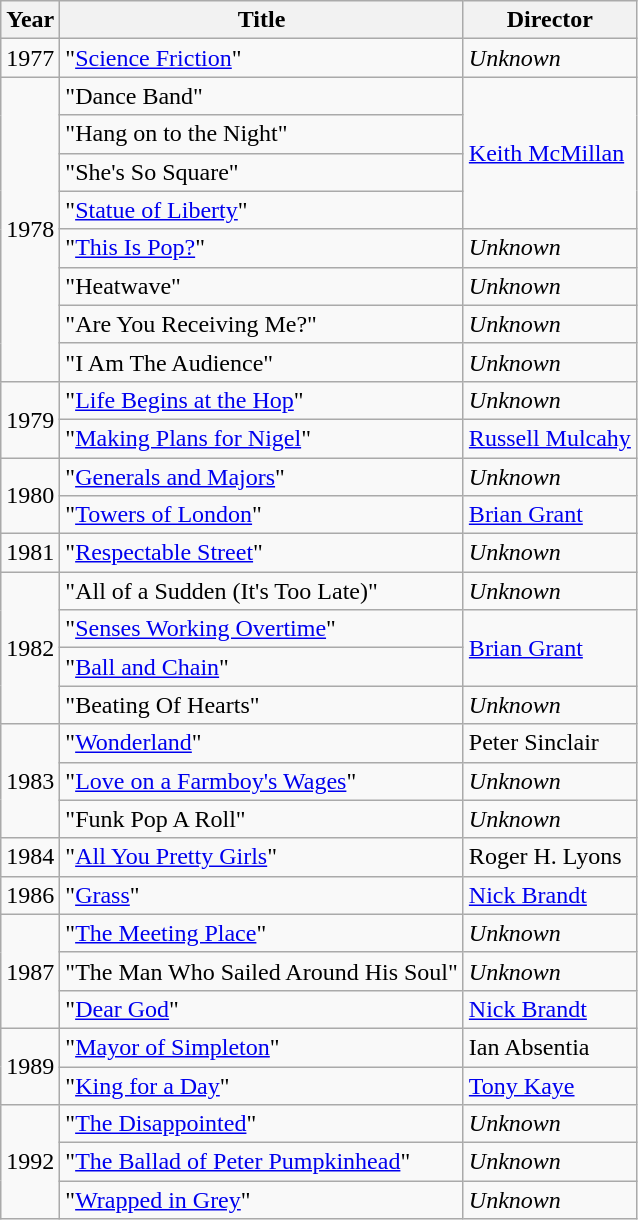<table class="wikitable">
<tr>
<th>Year</th>
<th>Title</th>
<th>Director</th>
</tr>
<tr>
<td>1977</td>
<td>"<a href='#'>Science Friction</a>"</td>
<td><em>Unknown</em></td>
</tr>
<tr>
<td rowspan="8">1978</td>
<td>"Dance Band"</td>
<td rowspan="4"><a href='#'>Keith McMillan</a></td>
</tr>
<tr>
<td>"Hang on to the Night"</td>
</tr>
<tr>
<td>"She's So Square"</td>
</tr>
<tr>
<td>"<a href='#'>Statue of Liberty</a>"</td>
</tr>
<tr>
<td>"<a href='#'>This Is Pop?</a>"</td>
<td><em>Unknown</em></td>
</tr>
<tr>
<td>"Heatwave"</td>
<td><em>Unknown</em></td>
</tr>
<tr>
<td>"Are You Receiving Me?"</td>
<td><em>Unknown</em></td>
</tr>
<tr>
<td>"I Am The Audience"</td>
<td><em>Unknown</em></td>
</tr>
<tr>
<td rowspan="2">1979</td>
<td>"<a href='#'>Life Begins at the Hop</a>"</td>
<td><em>Unknown</em></td>
</tr>
<tr>
<td>"<a href='#'>Making Plans for Nigel</a>"</td>
<td><a href='#'>Russell Mulcahy</a></td>
</tr>
<tr>
<td rowspan="2">1980</td>
<td>"<a href='#'>Generals and Majors</a>"</td>
<td><em>Unknown</em></td>
</tr>
<tr>
<td>"<a href='#'>Towers of London</a>"</td>
<td><a href='#'>Brian Grant</a></td>
</tr>
<tr>
<td>1981</td>
<td>"<a href='#'>Respectable Street</a>"</td>
<td><em>Unknown</em></td>
</tr>
<tr>
<td rowspan="4">1982</td>
<td>"All of a Sudden (It's Too Late)"</td>
<td><em>Unknown</em></td>
</tr>
<tr>
<td>"<a href='#'>Senses Working Overtime</a>"</td>
<td rowspan="2"><a href='#'>Brian Grant</a></td>
</tr>
<tr>
<td>"<a href='#'>Ball and Chain</a>"</td>
</tr>
<tr>
<td>"Beating Of Hearts"</td>
<td><em>Unknown</em></td>
</tr>
<tr>
<td rowspan="3">1983</td>
<td>"<a href='#'>Wonderland</a>"</td>
<td>Peter Sinclair</td>
</tr>
<tr>
<td>"<a href='#'>Love on a Farmboy's Wages</a>"</td>
<td><em>Unknown</em></td>
</tr>
<tr>
<td>"Funk Pop A Roll"</td>
<td><em>Unknown</em></td>
</tr>
<tr>
<td>1984</td>
<td>"<a href='#'>All You Pretty Girls</a>"</td>
<td>Roger H. Lyons</td>
</tr>
<tr>
<td>1986</td>
<td>"<a href='#'>Grass</a>"</td>
<td><a href='#'>Nick Brandt</a></td>
</tr>
<tr>
<td rowspan="3">1987</td>
<td>"<a href='#'>The Meeting Place</a>"</td>
<td><em>Unknown</em></td>
</tr>
<tr>
<td>"The Man Who Sailed Around His Soul"</td>
<td><em>Unknown</em></td>
</tr>
<tr>
<td>"<a href='#'>Dear God</a>"</td>
<td><a href='#'>Nick Brandt</a></td>
</tr>
<tr>
<td rowspan="2">1989</td>
<td>"<a href='#'>Mayor of Simpleton</a>"</td>
<td>Ian Absentia</td>
</tr>
<tr>
<td>"<a href='#'>King for a Day</a>"</td>
<td><a href='#'>Tony Kaye</a></td>
</tr>
<tr>
<td rowspan="3">1992</td>
<td>"<a href='#'>The Disappointed</a>"</td>
<td><em>Unknown</em></td>
</tr>
<tr>
<td>"<a href='#'>The Ballad of Peter Pumpkinhead</a>"</td>
<td><em>Unknown</em></td>
</tr>
<tr>
<td>"<a href='#'>Wrapped in Grey</a>"</td>
<td><em>Unknown</em></td>
</tr>
</table>
